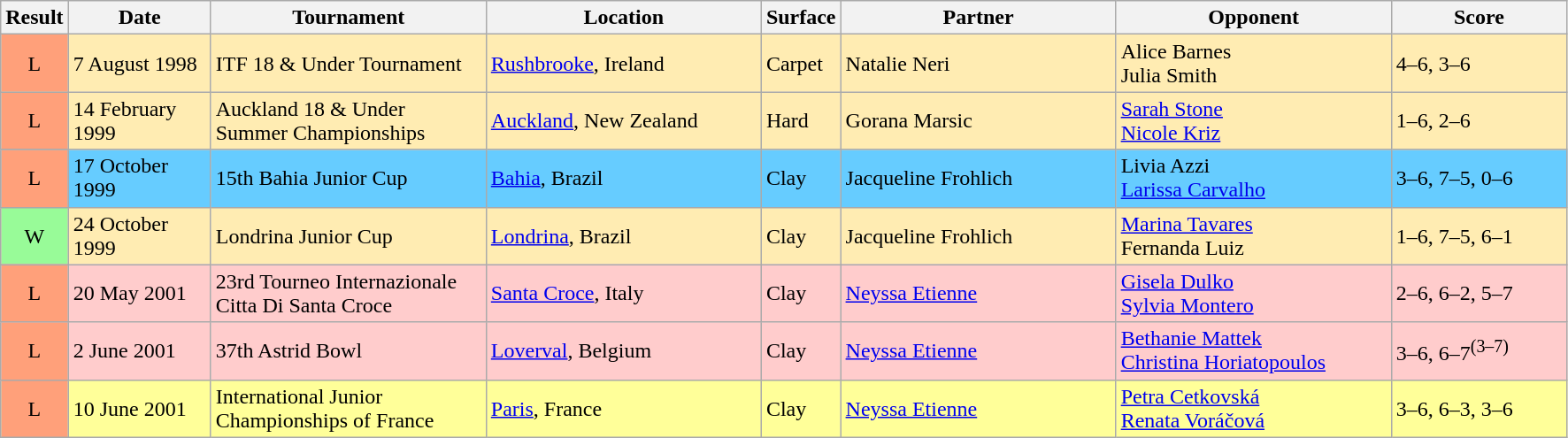<table class="sortable wikitable">
<tr>
<th>Result</th>
<th width=100>Date</th>
<th width=200>Tournament</th>
<th width=200>Location</th>
<th>Surface</th>
<th width=200>Partner</th>
<th width=200>Opponent</th>
<th width=125>Score</th>
</tr>
<tr style="background:#ffecb2;">
<td style="text-align:center; background:#ffa07a;">L</td>
<td>7 August 1998</td>
<td>ITF 18 & Under Tournament</td>
<td><a href='#'>Rushbrooke</a>, Ireland</td>
<td>Carpet</td>
<td> Natalie Neri</td>
<td> Alice Barnes <br>  Julia Smith</td>
<td>4–6, 3–6</td>
</tr>
<tr style="background:#ffecb2;">
<td style="text-align:center; background:#ffa07a;">L</td>
<td>14 February 1999</td>
<td>Auckland 18 & Under Summer Championships</td>
<td><a href='#'>Auckland</a>, New Zealand</td>
<td>Hard</td>
<td> Gorana Marsic</td>
<td> <a href='#'>Sarah Stone</a> <br>  <a href='#'>Nicole Kriz</a></td>
<td>1–6, 2–6</td>
</tr>
<tr style="background:#6cf;">
<td style="text-align:center; background:#ffa07a;">L</td>
<td>17 October 1999</td>
<td>15th Bahia Junior Cup</td>
<td><a href='#'>Bahia</a>, Brazil</td>
<td>Clay</td>
<td> Jacqueline Frohlich</td>
<td> Livia Azzi <br>  <a href='#'>Larissa Carvalho</a></td>
<td>3–6, 7–5, 0–6</td>
</tr>
<tr style="background:#ffecb2;">
<td style="text-align:center; background:#98fb98;">W</td>
<td>24 October 1999</td>
<td>Londrina Junior Cup</td>
<td><a href='#'>Londrina</a>, Brazil</td>
<td>Clay</td>
<td> Jacqueline Frohlich</td>
<td> <a href='#'>Marina Tavares</a> <br>  Fernanda Luiz</td>
<td>1–6, 7–5, 6–1</td>
</tr>
<tr style="background:#fcc;">
<td style="text-align:center; background:#ffa07a;">L</td>
<td>20 May 2001</td>
<td>23rd Tourneo Internazionale Citta Di Santa Croce</td>
<td><a href='#'>Santa Croce</a>, Italy</td>
<td>Clay</td>
<td> <a href='#'>Neyssa Etienne</a></td>
<td> <a href='#'>Gisela Dulko</a> <br>  <a href='#'>Sylvia Montero</a></td>
<td>2–6, 6–2, 5–7</td>
</tr>
<tr style="background:#fcc;">
<td style="text-align:center; background:#ffa07a;">L</td>
<td>2 June 2001</td>
<td>37th Astrid Bowl</td>
<td><a href='#'>Loverval</a>, Belgium</td>
<td>Clay</td>
<td> <a href='#'>Neyssa Etienne</a></td>
<td> <a href='#'>Bethanie Mattek</a> <br>  <a href='#'>Christina Horiatopoulos</a></td>
<td>3–6, 6–7<sup>(3–7)</sup></td>
</tr>
<tr style="background:#ff9;">
<td style="text-align:center; background:#ffa07a;">L</td>
<td>10 June 2001</td>
<td>International Junior Championships of France</td>
<td><a href='#'>Paris</a>, France</td>
<td>Clay</td>
<td> <a href='#'>Neyssa Etienne</a></td>
<td> <a href='#'>Petra Cetkovská</a> <br>  <a href='#'>Renata Voráčová</a></td>
<td>3–6, 6–3, 3–6</td>
</tr>
</table>
